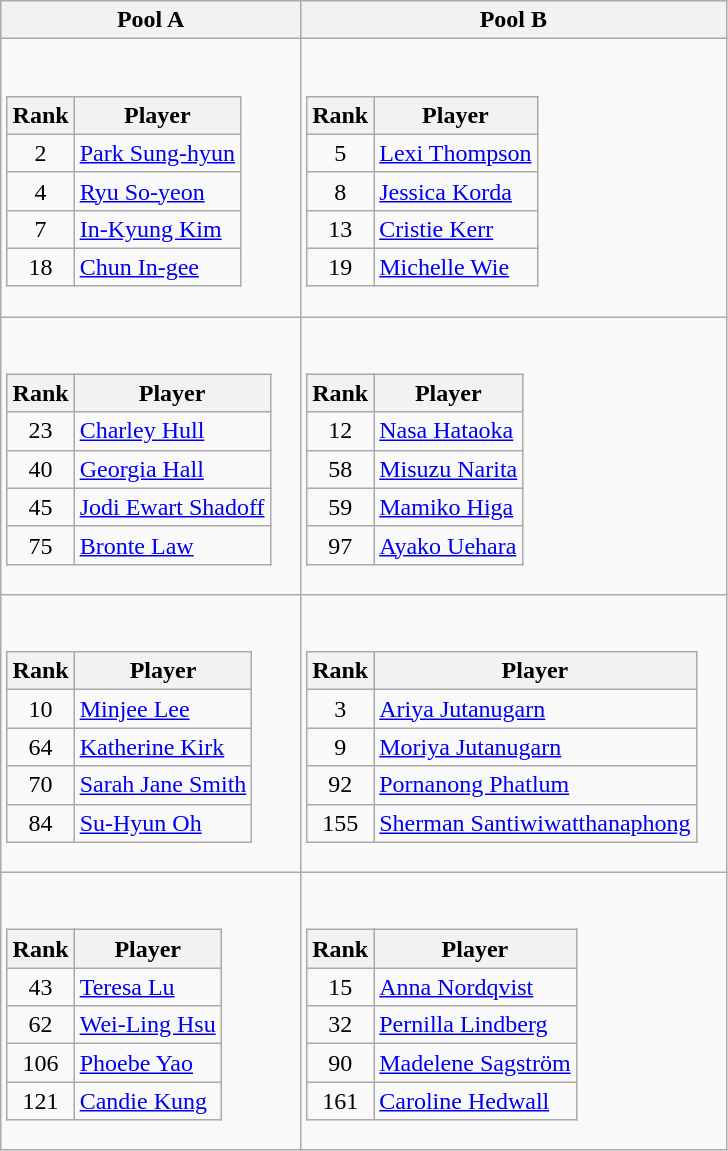<table class=wikitable>
<tr>
<th>Pool A</th>
<th>Pool B</th>
</tr>
<tr>
<td><br><table class="wikitable" style="text-align:center">
<tr>
<th>Rank</th>
<th>Player</th>
</tr>
<tr>
<td>2</td>
<td align=left><a href='#'>Park Sung-hyun</a></td>
</tr>
<tr>
<td>4</td>
<td align=left><a href='#'>Ryu So-yeon</a></td>
</tr>
<tr>
<td>7</td>
<td align=left><a href='#'>In-Kyung Kim</a></td>
</tr>
<tr>
<td>18</td>
<td align=left><a href='#'>Chun In-gee</a></td>
</tr>
</table>
</td>
<td><br><table class="wikitable" style="text-align:center">
<tr>
<th>Rank</th>
<th>Player</th>
</tr>
<tr>
<td>5</td>
<td align=left><a href='#'>Lexi Thompson</a></td>
</tr>
<tr>
<td>8</td>
<td align=left><a href='#'>Jessica Korda</a></td>
</tr>
<tr>
<td>13</td>
<td align=left><a href='#'>Cristie Kerr</a></td>
</tr>
<tr>
<td>19</td>
<td align=left><a href='#'>Michelle Wie</a></td>
</tr>
</table>
</td>
</tr>
<tr>
<td><br><table class="wikitable" style="text-align:center">
<tr>
<th>Rank</th>
<th>Player</th>
</tr>
<tr>
<td>23</td>
<td align=left><a href='#'>Charley Hull</a></td>
</tr>
<tr>
<td>40</td>
<td align=left><a href='#'>Georgia Hall</a></td>
</tr>
<tr>
<td>45</td>
<td align=left><a href='#'>Jodi Ewart Shadoff</a></td>
</tr>
<tr>
<td>75</td>
<td align=left><a href='#'>Bronte Law</a></td>
</tr>
</table>
</td>
<td><br><table class="wikitable" style="text-align:center">
<tr>
<th>Rank</th>
<th>Player</th>
</tr>
<tr>
<td>12</td>
<td align=left><a href='#'>Nasa Hataoka</a></td>
</tr>
<tr>
<td>58</td>
<td align=left><a href='#'>Misuzu Narita</a></td>
</tr>
<tr>
<td>59</td>
<td align=left><a href='#'>Mamiko Higa</a></td>
</tr>
<tr>
<td>97</td>
<td align=left><a href='#'>Ayako Uehara</a></td>
</tr>
</table>
</td>
</tr>
<tr>
<td><br><table class="wikitable" style="text-align:center">
<tr>
<th>Rank</th>
<th>Player</th>
</tr>
<tr>
<td>10</td>
<td align=left><a href='#'>Minjee Lee</a></td>
</tr>
<tr>
<td>64</td>
<td align=left><a href='#'>Katherine Kirk</a></td>
</tr>
<tr>
<td>70</td>
<td align=left><a href='#'>Sarah Jane Smith</a></td>
</tr>
<tr>
<td>84</td>
<td align=left><a href='#'>Su-Hyun Oh</a></td>
</tr>
</table>
</td>
<td><br><table class="wikitable" style="text-align:center">
<tr>
<th>Rank</th>
<th>Player</th>
</tr>
<tr>
<td>3</td>
<td align=left><a href='#'>Ariya Jutanugarn</a></td>
</tr>
<tr>
<td>9</td>
<td align=left><a href='#'>Moriya Jutanugarn</a></td>
</tr>
<tr>
<td>92</td>
<td align=left><a href='#'>Pornanong Phatlum</a></td>
</tr>
<tr>
<td>155</td>
<td align=left><a href='#'>Sherman Santiwiwatthanaphong</a></td>
</tr>
</table>
</td>
</tr>
<tr>
<td><br><table class="wikitable" style="text-align:center">
<tr>
<th>Rank</th>
<th>Player</th>
</tr>
<tr>
<td>43</td>
<td align=left><a href='#'>Teresa Lu</a></td>
</tr>
<tr>
<td>62</td>
<td align=left><a href='#'>Wei-Ling Hsu</a></td>
</tr>
<tr>
<td>106</td>
<td align=left><a href='#'>Phoebe Yao</a></td>
</tr>
<tr>
<td>121</td>
<td align=left><a href='#'>Candie Kung</a></td>
</tr>
</table>
</td>
<td><br><table class="wikitable" style="text-align:center">
<tr>
<th>Rank</th>
<th>Player</th>
</tr>
<tr>
<td>15</td>
<td align=left><a href='#'>Anna Nordqvist</a></td>
</tr>
<tr>
<td>32</td>
<td align=left><a href='#'>Pernilla Lindberg</a></td>
</tr>
<tr>
<td>90</td>
<td align=left><a href='#'>Madelene Sagström</a></td>
</tr>
<tr>
<td>161</td>
<td align=left><a href='#'>Caroline Hedwall</a></td>
</tr>
</table>
</td>
</tr>
</table>
